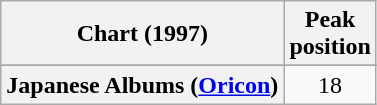<table class="wikitable plainrowheaders">
<tr>
<th scope="col">Chart (1997)</th>
<th scope="col">Peak<br>position</th>
</tr>
<tr>
</tr>
<tr>
<th scope="row">Japanese Albums (<a href='#'>Oricon</a>)</th>
<td align="center">18</td>
</tr>
</table>
